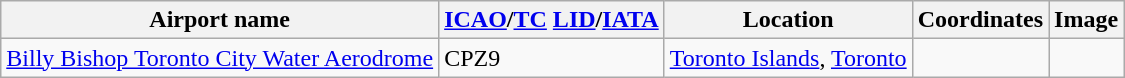<table class="wikitable sortable" style="width:auto;">
<tr>
<th width="*">Airport name</th>
<th width="*"><a href='#'>ICAO</a>/<a href='#'>TC</a> <a href='#'>LID</a>/<a href='#'>IATA</a></th>
<th width="*">Location</th>
<th width="*">Coordinates</th>
<th width="*">Image</th>
</tr>
<tr>
<td><a href='#'>Billy Bishop Toronto City Water Aerodrome</a></td>
<td>CPZ9</td>
<td><a href='#'>Toronto Islands</a>, <a href='#'>Toronto</a></td>
<td></td>
<td></td>
</tr>
</table>
